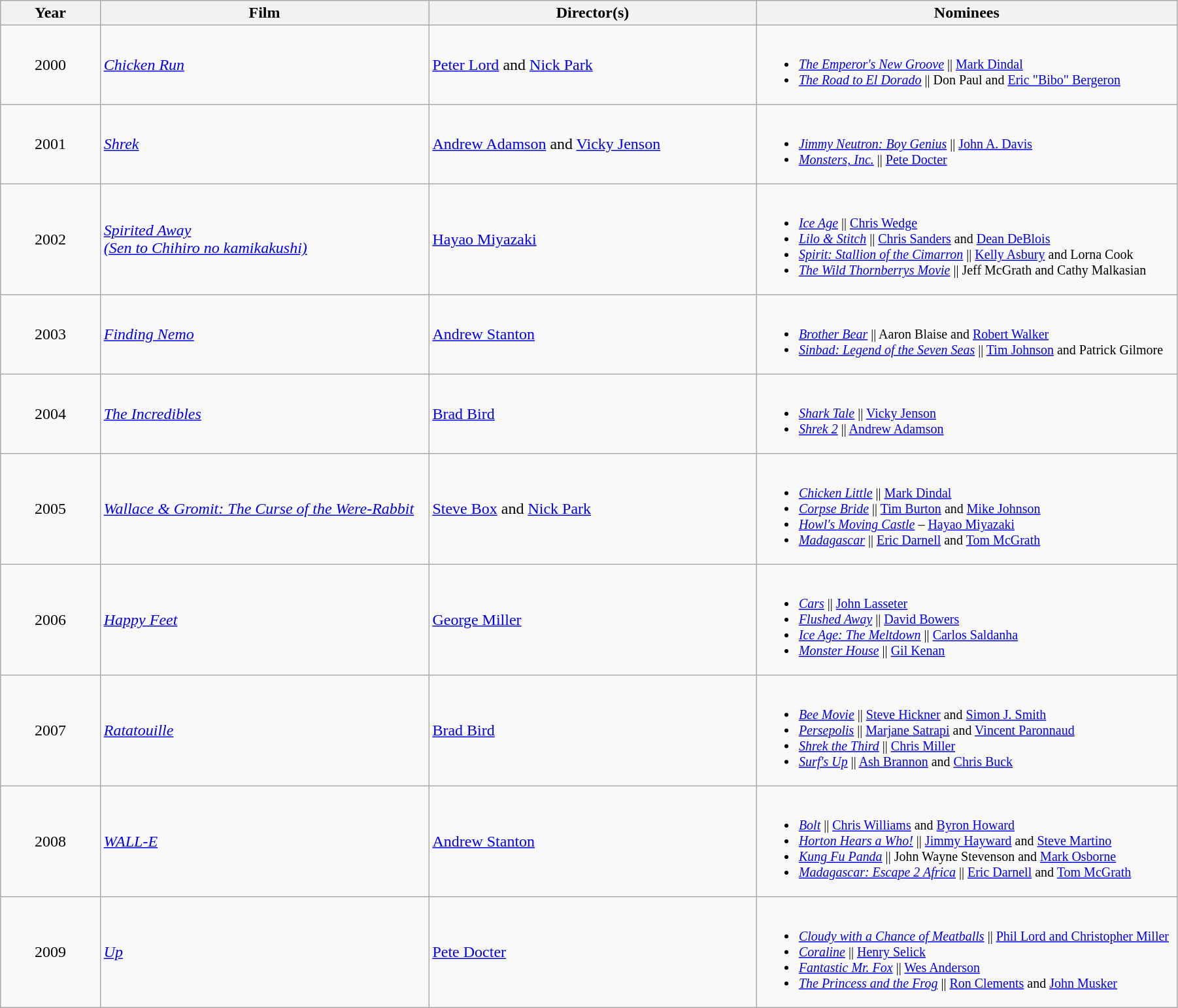<table class="wikitable" width="95%" cellpadding="5">
<tr>
<th width="100"><strong>Year</strong></th>
<th width="350"><strong>Film</strong></th>
<th width="350"><strong>Director(s)</strong></th>
<th width="450"><strong>Nominees</strong></th>
</tr>
<tr>
<td align="center">2000</td>
<td><em><a href='#'>Chicken Run</a></em></td>
<td><a href='#'>Peter Lord</a> and <a href='#'>Nick Park</a></td>
<td style="font-size:smaller"><br><ul><li><em><a href='#'>The Emperor's New Groove</a></em> || <a href='#'>Mark Dindal</a></li><li><em><a href='#'>The Road to El Dorado</a></em> || Don Paul and <a href='#'>Eric "Bibo" Bergeron</a></li></ul></td>
</tr>
<tr>
<td align="center">2001</td>
<td><em><a href='#'>Shrek</a></em></td>
<td><a href='#'>Andrew Adamson</a> and <a href='#'>Vicky Jenson</a></td>
<td style="font-size:smaller"><br><ul><li><em><a href='#'>Jimmy Neutron: Boy Genius</a></em> || <a href='#'>John A. Davis</a></li><li><em><a href='#'>Monsters, Inc.</a></em> || <a href='#'>Pete Docter</a></li></ul></td>
</tr>
<tr>
<td align="center">2002</td>
<td><em><a href='#'>Spirited Away <br> (Sen to Chihiro no kamikakushi)</a></em></td>
<td><a href='#'>Hayao Miyazaki</a></td>
<td style="font-size:smaller"><br><ul><li><em><a href='#'>Ice Age</a></em> || <a href='#'>Chris Wedge</a></li><li><em><a href='#'>Lilo & Stitch</a></em> || <a href='#'>Chris Sanders</a> and <a href='#'>Dean DeBlois</a></li><li><em><a href='#'>Spirit: Stallion of the Cimarron</a></em> || <a href='#'>Kelly Asbury</a> and Lorna Cook</li><li><em><a href='#'>The Wild Thornberrys Movie</a></em> || Jeff McGrath and Cathy Malkasian</li></ul></td>
</tr>
<tr>
<td align="center">2003</td>
<td><em><a href='#'>Finding Nemo</a></em></td>
<td><a href='#'>Andrew Stanton</a></td>
<td style="font-size:smaller"><br><ul><li><em><a href='#'>Brother Bear</a></em> || Aaron Blaise and <a href='#'>Robert Walker</a></li><li><em><a href='#'>Sinbad: Legend of the Seven Seas</a></em> || <a href='#'>Tim Johnson</a> and Patrick Gilmore</li></ul></td>
</tr>
<tr>
<td align="center">2004</td>
<td><em><a href='#'>The Incredibles</a></em></td>
<td><a href='#'>Brad Bird</a></td>
<td style="font-size:smaller"><br><ul><li><em><a href='#'>Shark Tale</a></em> || <a href='#'>Vicky Jenson</a></li><li><em><a href='#'>Shrek 2</a></em> || <a href='#'>Andrew Adamson</a></li></ul></td>
</tr>
<tr>
<td align="center">2005</td>
<td><em><a href='#'>Wallace & Gromit: The Curse of the Were-Rabbit</a></em></td>
<td><a href='#'>Steve Box</a> and <a href='#'>Nick Park</a></td>
<td style="font-size:smaller"><br><ul><li><em><a href='#'>Chicken Little</a></em> || <a href='#'>Mark Dindal</a></li><li><em><a href='#'>Corpse Bride</a></em> || <a href='#'>Tim Burton</a> and <a href='#'>Mike Johnson</a></li><li><em><a href='#'>Howl's Moving Castle</a></em> – <a href='#'>Hayao Miyazaki</a></li><li><em><a href='#'>Madagascar</a></em> || <a href='#'>Eric Darnell</a> and <a href='#'>Tom McGrath</a></li></ul></td>
</tr>
<tr>
<td align="center">2006</td>
<td><em><a href='#'>Happy Feet</a></em></td>
<td><a href='#'>George Miller</a></td>
<td style="font-size:smaller"><br><ul><li><em><a href='#'>Cars</a></em> || <a href='#'>John Lasseter</a></li><li><em><a href='#'>Flushed Away</a></em> || <a href='#'>David Bowers</a></li><li><em><a href='#'>Ice Age: The Meltdown</a></em> || <a href='#'>Carlos Saldanha</a></li><li><em><a href='#'>Monster House</a></em> || <a href='#'>Gil Kenan</a></li></ul></td>
</tr>
<tr>
<td align="center">2007</td>
<td><em><a href='#'>Ratatouille</a></em></td>
<td><a href='#'>Brad Bird</a></td>
<td style="font-size:smaller"><br><ul><li><em><a href='#'>Bee Movie</a></em> || <a href='#'>Steve Hickner</a> and <a href='#'>Simon J. Smith</a></li><li><em><a href='#'>Persepolis</a></em> || <a href='#'>Marjane Satrapi</a> and <a href='#'>Vincent Paronnaud</a></li><li><em><a href='#'>Shrek the Third</a></em> || <a href='#'>Chris Miller</a></li><li><em><a href='#'>Surf's Up</a></em> || <a href='#'>Ash Brannon</a> and <a href='#'>Chris Buck</a></li></ul></td>
</tr>
<tr>
<td align="center">2008</td>
<td><em><a href='#'>WALL-E</a></em></td>
<td><a href='#'>Andrew Stanton</a></td>
<td style="font-size:smaller"><br><ul><li><em><a href='#'>Bolt</a></em> || <a href='#'>Chris Williams</a> and <a href='#'>Byron Howard</a></li><li><em><a href='#'>Horton Hears a Who!</a></em> || <a href='#'>Jimmy Hayward</a> and <a href='#'>Steve Martino</a></li><li><em><a href='#'>Kung Fu Panda</a></em> || John Wayne Stevenson and <a href='#'>Mark Osborne</a></li><li><em><a href='#'>Madagascar: Escape 2 Africa</a></em> || <a href='#'>Eric Darnell</a> and <a href='#'>Tom McGrath</a></li></ul></td>
</tr>
<tr>
<td align="center">2009</td>
<td><em><a href='#'>Up</a></em></td>
<td><a href='#'>Pete Docter</a></td>
<td style="font-size:smaller"><br><ul><li><em><a href='#'>Cloudy with a Chance of Meatballs</a></em> || <a href='#'>Phil Lord and Christopher Miller</a></li><li><em><a href='#'>Coraline</a></em> || <a href='#'>Henry Selick</a></li><li><em><a href='#'>Fantastic Mr. Fox</a></em> || <a href='#'>Wes Anderson</a></li><li><em><a href='#'>The Princess and the Frog</a></em> || <a href='#'>Ron Clements</a> and <a href='#'>John Musker</a></li></ul></td>
</tr>
</table>
